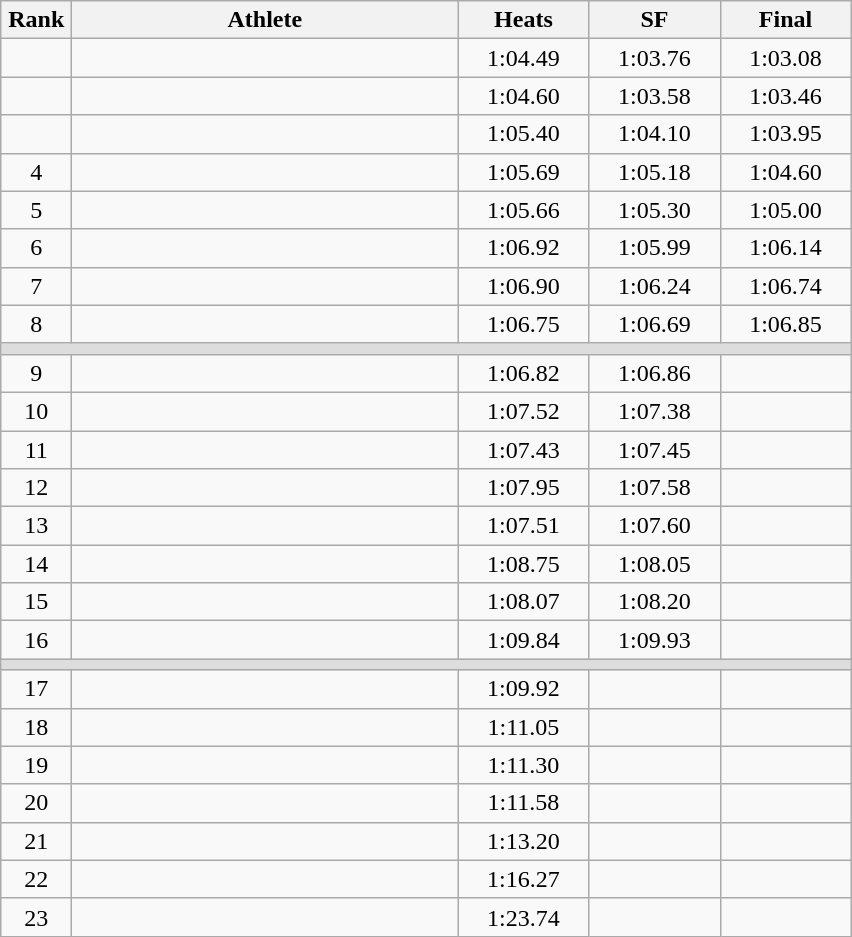<table class=wikitable style="text-align:center">
<tr>
<th width=40>Rank</th>
<th width=250>Athlete</th>
<th width=80>Heats</th>
<th width=80>SF</th>
<th width=80>Final</th>
</tr>
<tr>
<td></td>
<td align=left></td>
<td>1:04.49</td>
<td>1:03.76</td>
<td>1:03.08</td>
</tr>
<tr>
<td></td>
<td align=left></td>
<td>1:04.60</td>
<td>1:03.58</td>
<td>1:03.46</td>
</tr>
<tr>
<td></td>
<td align=left></td>
<td>1:05.40</td>
<td>1:04.10</td>
<td>1:03.95</td>
</tr>
<tr>
<td>4</td>
<td align=left></td>
<td>1:05.69</td>
<td>1:05.18</td>
<td>1:04.60</td>
</tr>
<tr>
<td>5</td>
<td align=left></td>
<td>1:05.66</td>
<td>1:05.30</td>
<td>1:05.00</td>
</tr>
<tr>
<td>6</td>
<td align=left></td>
<td>1:06.92</td>
<td>1:05.99</td>
<td>1:06.14</td>
</tr>
<tr>
<td>7</td>
<td align=left></td>
<td>1:06.90</td>
<td>1:06.24</td>
<td>1:06.74</td>
</tr>
<tr>
<td>8</td>
<td align=left></td>
<td>1:06.75</td>
<td>1:06.69</td>
<td>1:06.85</td>
</tr>
<tr bgcolor=#DDDDDD>
<td colspan=5></td>
</tr>
<tr>
<td>9</td>
<td align=left></td>
<td>1:06.82</td>
<td>1:06.86</td>
<td></td>
</tr>
<tr>
<td>10</td>
<td align=left></td>
<td>1:07.52</td>
<td>1:07.38</td>
<td></td>
</tr>
<tr>
<td>11</td>
<td align=left></td>
<td>1:07.43</td>
<td>1:07.45</td>
<td></td>
</tr>
<tr>
<td>12</td>
<td align=left></td>
<td>1:07.95</td>
<td>1:07.58</td>
<td></td>
</tr>
<tr>
<td>13</td>
<td align=left></td>
<td>1:07.51</td>
<td>1:07.60</td>
<td></td>
</tr>
<tr>
<td>14</td>
<td align=left></td>
<td>1:08.75</td>
<td>1:08.05</td>
<td></td>
</tr>
<tr>
<td>15</td>
<td align=left></td>
<td>1:08.07</td>
<td>1:08.20</td>
<td></td>
</tr>
<tr>
<td>16</td>
<td align=left></td>
<td>1:09.84</td>
<td>1:09.93</td>
<td></td>
</tr>
<tr bgcolor=#DDDDDD>
<td colspan=5></td>
</tr>
<tr>
<td>17</td>
<td align=left></td>
<td>1:09.92</td>
<td></td>
<td></td>
</tr>
<tr>
<td>18</td>
<td align=left></td>
<td>1:11.05</td>
<td></td>
<td></td>
</tr>
<tr>
<td>19</td>
<td align=left></td>
<td>1:11.30</td>
<td></td>
<td></td>
</tr>
<tr>
<td>20</td>
<td align=left></td>
<td>1:11.58</td>
<td></td>
<td></td>
</tr>
<tr>
<td>21</td>
<td align=left></td>
<td>1:13.20</td>
<td></td>
<td></td>
</tr>
<tr>
<td>22</td>
<td align=left></td>
<td>1:16.27</td>
<td></td>
<td></td>
</tr>
<tr>
<td>23</td>
<td align=left></td>
<td>1:23.74</td>
<td></td>
<td></td>
</tr>
</table>
